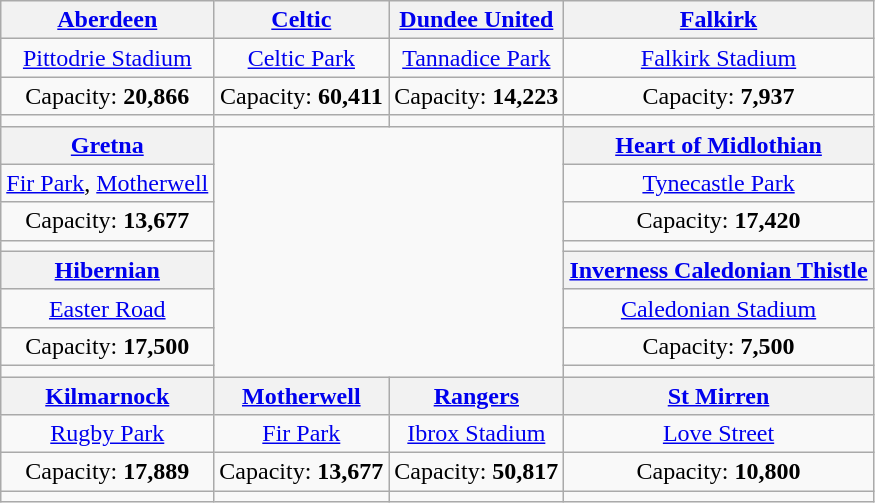<table class="wikitable" style="text-align:center">
<tr>
<th><a href='#'>Aberdeen</a></th>
<th><a href='#'>Celtic</a></th>
<th><a href='#'>Dundee United</a></th>
<th><a href='#'>Falkirk</a></th>
</tr>
<tr>
<td><a href='#'>Pittodrie Stadium</a></td>
<td><a href='#'>Celtic Park</a></td>
<td><a href='#'>Tannadice Park</a></td>
<td><a href='#'>Falkirk Stadium</a></td>
</tr>
<tr>
<td>Capacity: <strong>20,866</strong></td>
<td>Capacity: <strong>60,411</strong></td>
<td>Capacity: <strong>14,223</strong></td>
<td>Capacity: <strong>7,937</strong></td>
</tr>
<tr>
<td></td>
<td></td>
<td></td>
<td></td>
</tr>
<tr>
<th><a href='#'>Gretna</a></th>
<td rowspan="8" colspan="2"></td>
<th><a href='#'>Heart of Midlothian</a></th>
</tr>
<tr>
<td><a href='#'>Fir Park</a>, <a href='#'>Motherwell</a></td>
<td><a href='#'>Tynecastle Park</a></td>
</tr>
<tr>
<td>Capacity: <strong>13,677</strong></td>
<td>Capacity: <strong>17,420</strong></td>
</tr>
<tr>
<td></td>
<td></td>
</tr>
<tr>
<th><a href='#'>Hibernian</a></th>
<th><a href='#'>Inverness Caledonian Thistle</a></th>
</tr>
<tr>
<td><a href='#'>Easter Road</a></td>
<td><a href='#'>Caledonian Stadium</a></td>
</tr>
<tr>
<td>Capacity: <strong>17,500</strong></td>
<td>Capacity: <strong>7,500</strong></td>
</tr>
<tr>
<td></td>
<td></td>
</tr>
<tr>
<th><a href='#'>Kilmarnock</a></th>
<th><a href='#'>Motherwell</a></th>
<th><a href='#'>Rangers</a></th>
<th><a href='#'>St Mirren</a></th>
</tr>
<tr>
<td><a href='#'>Rugby Park</a></td>
<td><a href='#'>Fir Park</a></td>
<td><a href='#'>Ibrox Stadium</a></td>
<td><a href='#'>Love Street</a></td>
</tr>
<tr>
<td>Capacity: <strong>17,889</strong></td>
<td>Capacity: <strong>13,677</strong></td>
<td>Capacity: <strong>50,817</strong></td>
<td>Capacity: <strong>10,800</strong></td>
</tr>
<tr>
<td></td>
<td></td>
<td></td>
<td></td>
</tr>
</table>
